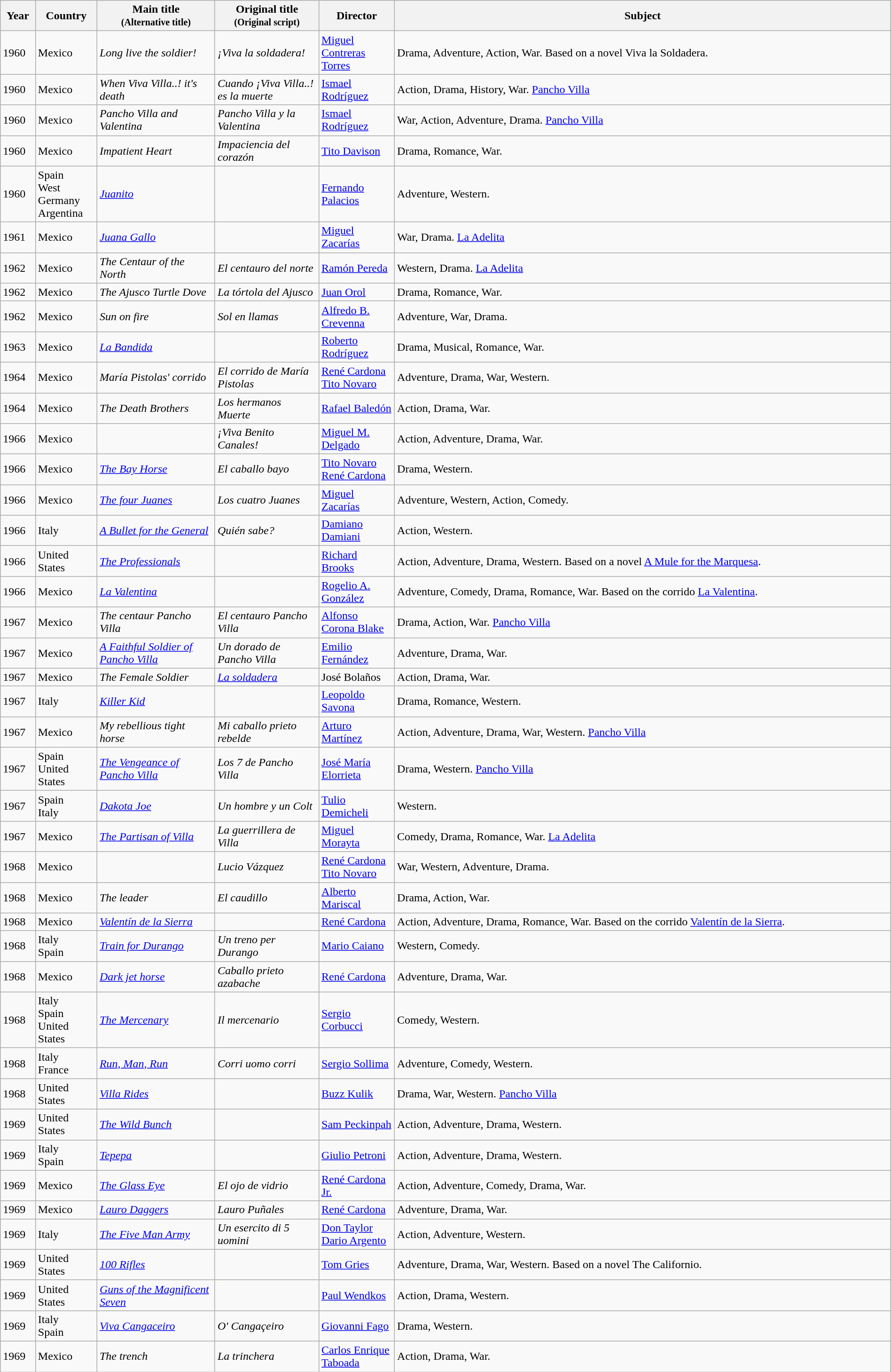<table class="wikitable sortable" style="width:100%;">
<tr>
<th>Year</th>
<th width= 80>Country</th>
<th class="unsortable" style="width:160px;">Main title<br><small>(Alternative title)</small></th>
<th class="unsortable" style="width:140px;">Original title<br><small>(Original script)</small></th>
<th width=100>Director</th>
<th class="unsortable">Subject</th>
</tr>
<tr>
<td>1960</td>
<td>Mexico</td>
<td><em>Long live the soldier!</em></td>
<td><em>¡Viva la soldadera!</em></td>
<td><a href='#'>Miguel Contreras Torres</a></td>
<td>Drama, Adventure, Action, War. Based on a novel Viva la Soldadera.</td>
</tr>
<tr>
<td>1960</td>
<td>Mexico</td>
<td><em>When Viva Villa..! it's death</em></td>
<td><em>Cuando ¡Viva Villa..! es la muerte</em></td>
<td><a href='#'>Ismael Rodríguez</a></td>
<td>Action, Drama, History, War. <a href='#'>Pancho Villa</a></td>
</tr>
<tr>
<td>1960</td>
<td>Mexico</td>
<td><em>Pancho Villa and Valentina</em></td>
<td><em>Pancho Villa y la Valentina</em></td>
<td><a href='#'>Ismael Rodríguez</a></td>
<td>War, Action, Adventure, Drama. <a href='#'>Pancho Villa</a></td>
</tr>
<tr>
<td>1960</td>
<td>Mexico</td>
<td><em>Impatient Heart</em></td>
<td><em>Impaciencia del corazón</em></td>
<td><a href='#'>Tito Davison</a></td>
<td>Drama, Romance, War.</td>
</tr>
<tr>
<td>1960</td>
<td>Spain<br>West Germany<br>Argentina</td>
<td><em><a href='#'>Juanito</a></em></td>
<td></td>
<td><a href='#'>Fernando Palacios</a></td>
<td>Adventure, Western.</td>
</tr>
<tr>
<td>1961</td>
<td>Mexico</td>
<td><em><a href='#'>Juana Gallo</a></em></td>
<td></td>
<td><a href='#'>Miguel Zacarías</a></td>
<td>War, Drama. <a href='#'>La Adelita</a></td>
</tr>
<tr>
<td>1962</td>
<td>Mexico</td>
<td><em>The Centaur of the North</em></td>
<td><em>El centauro del norte</em></td>
<td><a href='#'>Ramón Pereda</a></td>
<td>Western, Drama. <a href='#'>La Adelita</a></td>
</tr>
<tr>
<td>1962</td>
<td>Mexico</td>
<td><em>The Ajusco Turtle Dove</em></td>
<td><em>La tórtola del Ajusco</em></td>
<td><a href='#'>Juan Orol</a></td>
<td>Drama, Romance, War.</td>
</tr>
<tr>
<td>1962</td>
<td>Mexico</td>
<td><em>Sun on fire</em></td>
<td><em>Sol en llamas</em></td>
<td><a href='#'>Alfredo B. Crevenna</a></td>
<td>Adventure, War, Drama.</td>
</tr>
<tr>
<td>1963</td>
<td>Mexico</td>
<td><em><a href='#'>La Bandida</a></em></td>
<td></td>
<td><a href='#'>Roberto Rodríguez</a></td>
<td>Drama, Musical, Romance, War.</td>
</tr>
<tr>
<td>1964</td>
<td>Mexico</td>
<td><em>María Pistolas' corrido</em></td>
<td><em>El corrido de María Pistolas</em></td>
<td><a href='#'>René Cardona</a><br><a href='#'>Tito Novaro</a></td>
<td>Adventure, Drama, War, Western.</td>
</tr>
<tr>
<td>1964</td>
<td>Mexico</td>
<td><em>The Death Brothers</em></td>
<td><em>Los hermanos Muerte</em></td>
<td><a href='#'>Rafael Baledón</a></td>
<td>Action, Drama, War.</td>
</tr>
<tr>
<td>1966</td>
<td>Mexico</td>
<td></td>
<td><em>¡Viva Benito Canales!</em></td>
<td><a href='#'>Miguel M. Delgado</a></td>
<td>Action, Adventure, Drama, War.</td>
</tr>
<tr>
<td>1966</td>
<td>Mexico</td>
<td><em><a href='#'>The Bay Horse</a></em></td>
<td><em>El caballo bayo</em></td>
<td><a href='#'>Tito Novaro</a><br><a href='#'>René Cardona</a></td>
<td>Drama, Western.</td>
</tr>
<tr>
<td>1966</td>
<td>Mexico</td>
<td><em><a href='#'>The four Juanes</a></em></td>
<td><em>Los cuatro Juanes</em></td>
<td><a href='#'>Miguel Zacarías</a></td>
<td>Adventure, Western, Action, Comedy.</td>
</tr>
<tr>
<td>1966</td>
<td>Italy</td>
<td><em><a href='#'>A Bullet for the General</a></em></td>
<td><em>Quién sabe?</em></td>
<td><a href='#'>Damiano Damiani</a></td>
<td>Action, Western.</td>
</tr>
<tr>
<td>1966</td>
<td>United States</td>
<td><em><a href='#'>The Professionals</a></em></td>
<td></td>
<td><a href='#'>Richard Brooks</a></td>
<td>Action, Adventure, Drama, Western. Based on a novel <a href='#'>A Mule for the Marquesa</a>.</td>
</tr>
<tr>
<td>1966</td>
<td>Mexico</td>
<td><em><a href='#'>La Valentina</a></em></td>
<td></td>
<td><a href='#'>Rogelio A. González</a></td>
<td>Adventure, Comedy, Drama, Romance, War. Based on the corrido <a href='#'>La Valentina</a>.</td>
</tr>
<tr>
<td>1967</td>
<td>Mexico</td>
<td><em>The centaur Pancho Villa</em></td>
<td><em>El centauro Pancho Villa</em></td>
<td><a href='#'>Alfonso Corona Blake</a></td>
<td>Drama, Action, War. <a href='#'>Pancho Villa</a></td>
</tr>
<tr>
<td>1967</td>
<td>Mexico</td>
<td><em><a href='#'>A Faithful Soldier of Pancho Villa</a></em></td>
<td><em>Un dorado de Pancho Villa</em></td>
<td><a href='#'>Emilio Fernández</a></td>
<td>Adventure, Drama, War.</td>
</tr>
<tr>
<td>1967</td>
<td>Mexico</td>
<td><em>The Female Soldier</em></td>
<td><em><a href='#'>La soldadera</a></em></td>
<td>José Bolaños</td>
<td>Action, Drama, War.</td>
</tr>
<tr>
<td>1967</td>
<td>Italy</td>
<td><em><a href='#'>Killer Kid</a></em></td>
<td></td>
<td><a href='#'>Leopoldo Savona</a></td>
<td>Drama, Romance, Western.</td>
</tr>
<tr>
<td>1967</td>
<td>Mexico</td>
<td><em>My rebellious tight horse</em></td>
<td><em>Mi caballo prieto rebelde</em></td>
<td><a href='#'>Arturo Martínez</a></td>
<td>Action, Adventure, Drama, War, Western. <a href='#'>Pancho Villa</a></td>
</tr>
<tr>
<td>1967</td>
<td>Spain<br>United States</td>
<td><em><a href='#'>The Vengeance of Pancho Villa</a></em></td>
<td><em>Los 7 de Pancho Villa</em></td>
<td><a href='#'>José María Elorrieta</a></td>
<td>Drama, Western. <a href='#'>Pancho Villa</a></td>
</tr>
<tr>
<td>1967</td>
<td>Spain<br>Italy</td>
<td><em><a href='#'>Dakota Joe</a></em></td>
<td><em>Un hombre y un Colt</em></td>
<td><a href='#'>Tulio Demicheli</a></td>
<td>Western.</td>
</tr>
<tr>
<td>1967</td>
<td>Mexico</td>
<td><em><a href='#'>The Partisan of Villa</a></em></td>
<td><em>La guerrillera de Villa</em></td>
<td><a href='#'>Miguel Morayta</a></td>
<td>Comedy, Drama, Romance, War. <a href='#'>La Adelita</a></td>
</tr>
<tr>
<td>1968</td>
<td>Mexico</td>
<td></td>
<td><em>Lucio Vázquez</em></td>
<td><a href='#'>René Cardona</a><br><a href='#'>Tito Novaro</a></td>
<td>War, Western, Adventure, Drama.</td>
</tr>
<tr>
<td>1968</td>
<td>Mexico</td>
<td><em>The leader</em></td>
<td><em>El caudillo</em></td>
<td><a href='#'>Alberto Mariscal</a></td>
<td>Drama, Action, War.</td>
</tr>
<tr>
<td>1968</td>
<td>Mexico</td>
<td><em><a href='#'>Valentín de la Sierra</a></em></td>
<td></td>
<td><a href='#'>René Cardona</a></td>
<td>Action, Adventure, Drama, Romance, War. Based on the corrido <a href='#'>Valentín de la Sierra</a>.</td>
</tr>
<tr>
<td>1968</td>
<td>Italy<br>Spain</td>
<td><em><a href='#'>Train for Durango</a></em></td>
<td><em>Un treno per Durango</em></td>
<td><a href='#'>Mario Caiano</a></td>
<td>Western, Comedy.</td>
</tr>
<tr>
<td>1968</td>
<td>Mexico</td>
<td><em><a href='#'>Dark jet horse</a></em></td>
<td><em>Caballo prieto azabache</em></td>
<td><a href='#'>René Cardona</a></td>
<td>Adventure, Drama, War.</td>
</tr>
<tr>
<td>1968</td>
<td>Italy<br>Spain<br>United States</td>
<td><em><a href='#'>The Mercenary</a></em></td>
<td><em>Il mercenario</em></td>
<td><a href='#'>Sergio Corbucci</a></td>
<td>Comedy, Western.</td>
</tr>
<tr>
<td>1968</td>
<td>Italy<br>France</td>
<td><em><a href='#'>Run, Man, Run</a></em></td>
<td><em>Corri uomo corri</em></td>
<td><a href='#'>Sergio Sollima</a></td>
<td>Adventure, Comedy, Western.</td>
</tr>
<tr>
<td>1968</td>
<td>United States</td>
<td><em><a href='#'>Villa Rides</a></em></td>
<td></td>
<td><a href='#'>Buzz Kulik</a></td>
<td>Drama, War, Western. <a href='#'>Pancho Villa</a></td>
</tr>
<tr>
<td>1969</td>
<td>United States</td>
<td><em><a href='#'>The Wild Bunch</a></em></td>
<td></td>
<td><a href='#'>Sam Peckinpah</a></td>
<td>Action, Adventure, Drama, Western.</td>
</tr>
<tr>
<td>1969</td>
<td>Italy<br>Spain</td>
<td><em><a href='#'>Tepepa</a></em></td>
<td></td>
<td><a href='#'>Giulio Petroni</a></td>
<td>Action, Adventure, Drama, Western.</td>
</tr>
<tr>
<td>1969</td>
<td>Mexico</td>
<td><em><a href='#'>The Glass Eye</a></em></td>
<td><em>El ojo de vidrio</em></td>
<td><a href='#'>René Cardona Jr.</a></td>
<td>Action, Adventure, Comedy, Drama, War.</td>
</tr>
<tr>
<td>1969</td>
<td>Mexico</td>
<td><em><a href='#'>Lauro Daggers</a></em></td>
<td><em>Lauro Puñales</em></td>
<td><a href='#'>René Cardona</a></td>
<td>Adventure, Drama, War.</td>
</tr>
<tr>
<td>1969</td>
<td>Italy</td>
<td><em><a href='#'>The Five Man Army</a></em></td>
<td><em>Un esercito di 5 uomini</em></td>
<td><a href='#'>Don Taylor</a><br><a href='#'>Dario Argento</a></td>
<td>Action, Adventure, Western.</td>
</tr>
<tr>
<td>1969</td>
<td>United States</td>
<td><em><a href='#'>100 Rifles</a></em></td>
<td></td>
<td><a href='#'>Tom Gries</a></td>
<td>Adventure, Drama, War, Western. Based on a novel The Californio.</td>
</tr>
<tr>
<td>1969</td>
<td>United States</td>
<td><em><a href='#'>Guns of the Magnificent Seven</a></em></td>
<td></td>
<td><a href='#'>Paul Wendkos</a></td>
<td>Action, Drama, Western.</td>
</tr>
<tr>
<td>1969</td>
<td>Italy<br>Spain</td>
<td><em><a href='#'>Viva Cangaceiro</a></em></td>
<td><em>O' Cangaçeiro</em></td>
<td><a href='#'>Giovanni Fago</a></td>
<td>Drama, Western.</td>
</tr>
<tr>
<td>1969</td>
<td>Mexico</td>
<td><em>The trench</em></td>
<td><em>La trinchera</em></td>
<td><a href='#'>Carlos Enrique Taboada</a></td>
<td>Action, Drama, War.</td>
</tr>
</table>
